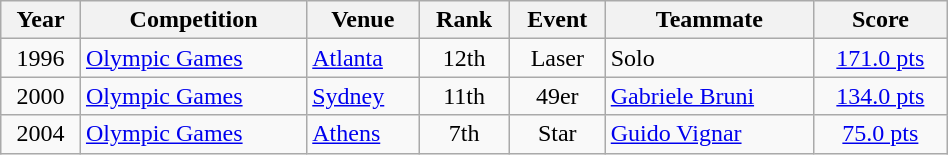<table class="wikitable" width=50% style="font-size:100%; text-align:center;">
<tr>
<th>Year</th>
<th>Competition</th>
<th>Venue</th>
<th>Rank</th>
<th>Event</th>
<th>Teammate</th>
<th>Score</th>
</tr>
<tr>
<td>1996</td>
<td align=left><a href='#'>Olympic Games</a></td>
<td align=left> <a href='#'>Atlanta</a></td>
<td>12th</td>
<td>Laser</td>
<td align=left>Solo</td>
<td><a href='#'>171.0 pts</a></td>
</tr>
<tr>
<td>2000</td>
<td align=left><a href='#'>Olympic Games</a></td>
<td align=left> <a href='#'>Sydney</a></td>
<td>11th</td>
<td>49er</td>
<td align=left><a href='#'>Gabriele Bruni</a></td>
<td><a href='#'>134.0 pts</a></td>
</tr>
<tr>
<td>2004</td>
<td align=left><a href='#'>Olympic Games</a></td>
<td align=left> <a href='#'>Athens</a></td>
<td>7th</td>
<td>Star</td>
<td align=left><a href='#'>Guido Vignar</a></td>
<td><a href='#'>75.0 pts</a></td>
</tr>
</table>
